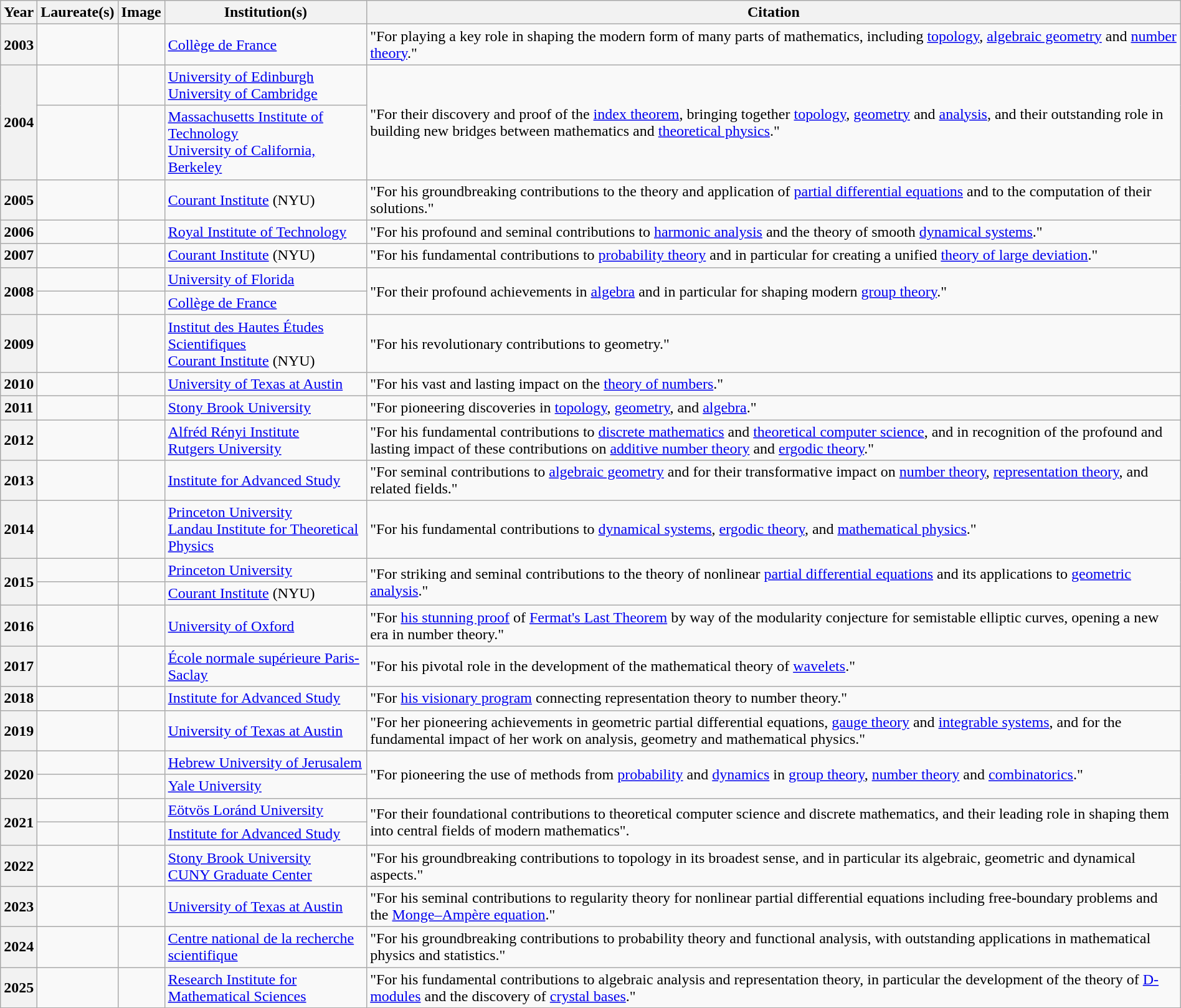<table style="margin:auto;"  class="wikitable sortable plainrowheaders">
<tr>
<th scope=col>Year</th>
<th scope=col>Laureate(s)</th>
<th scope=col class=unsortable>Image</th>
<th scope=col>Institution(s)</th>
<th scope=col class=unsortable>Citation</th>
</tr>
<tr>
<th scope=row>2003</th>
<td></td>
<td></td>
<td><a href='#'>Collège de France</a></td>
<td>"For playing a key role in shaping the modern form of many parts of mathematics, including <a href='#'>topology</a>, <a href='#'>algebraic geometry</a> and <a href='#'>number theory</a>."</td>
</tr>
<tr>
<th scope=row rowspan=2>2004</th>
<td></td>
<td></td>
<td><a href='#'>University of Edinburgh</a><br><a href='#'>University of Cambridge</a></td>
<td rowspan=2>"For their discovery and proof of the <a href='#'>index theorem</a>, bringing together <a href='#'>topology</a>, <a href='#'>geometry</a> and <a href='#'>analysis</a>, and their outstanding role in building new bridges between mathematics and <a href='#'>theoretical physics</a>."</td>
</tr>
<tr>
<td></td>
<td></td>
<td><a href='#'>Massachusetts Institute of Technology</a><br><a href='#'>University of California, Berkeley</a></td>
</tr>
<tr>
<th scope=row>2005</th>
<td></td>
<td></td>
<td><a href='#'>Courant Institute</a> (NYU)</td>
<td>"For his groundbreaking contributions to the theory and application of <a href='#'>partial differential equations</a> and to the computation of their solutions."</td>
</tr>
<tr>
<th scope=row>2006</th>
<td></td>
<td></td>
<td><a href='#'>Royal Institute of Technology</a></td>
<td>"For his profound and seminal contributions to <a href='#'>harmonic analysis</a> and the theory of smooth <a href='#'>dynamical systems</a>."</td>
</tr>
<tr>
<th scope=row>2007</th>
<td></td>
<td></td>
<td><a href='#'>Courant Institute</a> (NYU)</td>
<td>"For his fundamental contributions to <a href='#'>probability theory</a> and in particular for creating a unified <a href='#'>theory of large deviation</a>."</td>
</tr>
<tr>
<th scope=row rowspan=2>2008</th>
<td></td>
<td></td>
<td><a href='#'>University of Florida</a></td>
<td rowspan=2>"For their profound achievements in <a href='#'>algebra</a> and in particular for shaping modern <a href='#'>group theory</a>."</td>
</tr>
<tr>
<td></td>
<td></td>
<td><a href='#'>Collège de France</a></td>
</tr>
<tr>
<th scope=row>2009</th>
<td></td>
<td></td>
<td><a href='#'>Institut des Hautes Études Scientifiques</a><br><a href='#'>Courant Institute</a> (NYU)</td>
<td>"For his revolutionary contributions to geometry."</td>
</tr>
<tr>
<th scope=row>2010</th>
<td></td>
<td></td>
<td><a href='#'>University of Texas at Austin</a></td>
<td>"For his vast and lasting impact on the <a href='#'>theory of numbers</a>."</td>
</tr>
<tr>
<th scope=row>2011</th>
<td></td>
<td></td>
<td><a href='#'>Stony Brook University</a></td>
<td>"For pioneering discoveries in <a href='#'>topology</a>, <a href='#'>geometry</a>, and <a href='#'>algebra</a>."</td>
</tr>
<tr>
<th scope=row>2012</th>
<td></td>
<td></td>
<td><a href='#'>Alfréd Rényi Institute</a><br><a href='#'>Rutgers University</a></td>
<td>"For his fundamental contributions to <a href='#'>discrete mathematics</a> and <a href='#'>theoretical computer science</a>, and in recognition of the profound and lasting impact of these contributions on <a href='#'>additive number theory</a> and <a href='#'>ergodic theory</a>."</td>
</tr>
<tr>
<th scope=row>2013</th>
<td></td>
<td></td>
<td><a href='#'>Institute for Advanced Study</a></td>
<td>"For seminal contributions to <a href='#'>algebraic geometry</a> and for their transformative impact on <a href='#'>number theory</a>, <a href='#'>representation theory</a>, and related fields."</td>
</tr>
<tr>
<th scope=row>2014</th>
<td></td>
<td></td>
<td><a href='#'>Princeton University</a><br><a href='#'>Landau Institute for Theoretical Physics</a></td>
<td>"For his fundamental contributions to <a href='#'>dynamical systems</a>, <a href='#'>ergodic theory</a>, and <a href='#'>mathematical physics</a>."</td>
</tr>
<tr>
<th scope=row rowspan=2>2015</th>
<td></td>
<td></td>
<td><a href='#'>Princeton University</a></td>
<td rowspan=2>"For striking and seminal contributions to the theory of nonlinear <a href='#'>partial differential equations</a> and its applications to <a href='#'>geometric analysis</a>."</td>
</tr>
<tr>
<td></td>
<td></td>
<td><a href='#'>Courant Institute</a> (NYU)</td>
</tr>
<tr>
<th scope=row>2016</th>
<td></td>
<td></td>
<td><a href='#'>University of Oxford</a></td>
<td>"For <a href='#'>his stunning proof</a> of <a href='#'>Fermat's Last Theorem</a> by way of the modularity conjecture for semistable elliptic curves, opening a new era in number theory."</td>
</tr>
<tr>
<th scope=row>2017</th>
<td></td>
<td></td>
<td><a href='#'>École normale supérieure Paris-Saclay</a></td>
<td>"For his pivotal role in the development of the mathematical theory of <a href='#'>wavelets</a>."</td>
</tr>
<tr>
<th scope=row>2018</th>
<td></td>
<td></td>
<td><a href='#'>Institute for Advanced Study</a></td>
<td>"For <a href='#'>his visionary program</a> connecting representation theory to number theory."</td>
</tr>
<tr>
<th scope=row>2019</th>
<td></td>
<td></td>
<td><a href='#'>University of Texas at Austin</a></td>
<td>"For her pioneering achievements in geometric partial differential equations, <a href='#'>gauge theory</a> and <a href='#'>integrable systems</a>, and for the fundamental impact of her work on analysis, geometry and mathematical physics."</td>
</tr>
<tr>
<th scope=row rowspan=2>2020</th>
<td></td>
<td></td>
<td><a href='#'>Hebrew University of Jerusalem</a></td>
<td rowspan=2>"For pioneering the use of methods from <a href='#'>probability</a> and <a href='#'>dynamics</a> in <a href='#'>group theory</a>, <a href='#'>number theory</a> and <a href='#'>combinatorics</a>."</td>
</tr>
<tr>
<td></td>
<td></td>
<td><a href='#'>Yale University</a></td>
</tr>
<tr>
<th scope=row rowspan=2>2021</th>
<td></td>
<td></td>
<td><a href='#'>Eötvös Loránd University</a></td>
<td rowspan=2>"For their foundational contributions to theoretical computer science and discrete mathematics, and their leading role in shaping them into central fields of modern mathematics".</td>
</tr>
<tr>
<td></td>
<td></td>
<td><a href='#'>Institute for Advanced Study</a></td>
</tr>
<tr>
<th scope=row>2022</th>
<td></td>
<td></td>
<td><a href='#'>Stony Brook University</a><br><a href='#'>CUNY Graduate Center</a></td>
<td>"For his groundbreaking contributions to topology in its broadest sense, and in particular its algebraic, geometric and dynamical aspects."</td>
</tr>
<tr>
<th scope=row>2023</th>
<td></td>
<td></td>
<td><a href='#'>University of Texas at Austin</a></td>
<td>"For his seminal contributions to regularity theory for nonlinear partial differential equations including free-boundary problems and the <a href='#'>Monge–Ampère equation</a>."</td>
</tr>
<tr>
<th scope=row>2024</th>
<td></td>
<td></td>
<td><a href='#'>Centre national de la recherche scientifique</a></td>
<td>"For his groundbreaking contributions to probability theory and functional analysis, with outstanding applications in mathematical physics and statistics."</td>
</tr>
<tr>
<th scope=row>2025</th>
<td></td>
<td></td>
<td><a href='#'>Research Institute for Mathematical Sciences</a></td>
<td>"For his fundamental contributions to algebraic analysis and representation theory, in particular the development of the theory of <a href='#'>D-modules</a> and the discovery of <a href='#'>crystal bases</a>."</td>
</tr>
</table>
